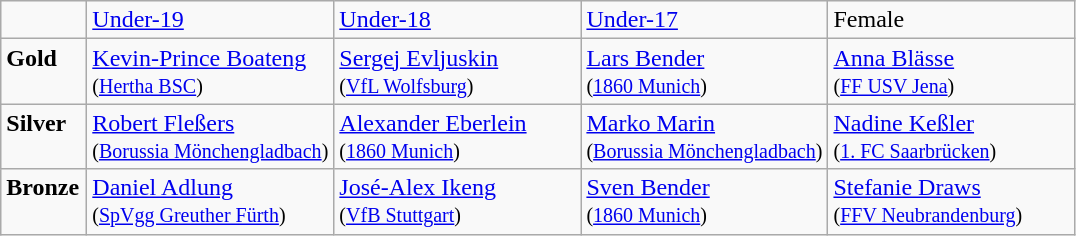<table class="wikitable">
<tr>
<td></td>
<td width="23%"><a href='#'>Under-19</a></td>
<td width="23%"><a href='#'>Under-18</a></td>
<td width="23%"><a href='#'>Under-17</a></td>
<td width="23%">Female</td>
</tr>
<tr>
<td valign="top"><strong>Gold</strong></td>
<td><a href='#'>Kevin-Prince Boateng</a> <br><small>(<a href='#'>Hertha BSC</a>)</small></td>
<td><a href='#'>Sergej Evljuskin</a> <br><small>(<a href='#'>VfL Wolfsburg</a>)</small></td>
<td><a href='#'>Lars Bender</a> <br><small>(<a href='#'>1860 Munich</a>)</small></td>
<td><a href='#'>Anna Blässe</a> <br><small>(<a href='#'>FF USV Jena</a>)</small></td>
</tr>
<tr>
<td valign="top"><strong>Silver</strong></td>
<td><a href='#'>Robert Fleßers</a> <br><small>(<a href='#'>Borussia Mönchengladbach</a>)</small></td>
<td><a href='#'>Alexander Eberlein</a> <br><small>(<a href='#'>1860 Munich</a>)</small></td>
<td><a href='#'>Marko Marin</a> <br><small>(<a href='#'>Borussia Mönchengladbach</a>)</small></td>
<td><a href='#'>Nadine Keßler</a> <br><small>(<a href='#'>1. FC Saarbrücken</a>)</small></td>
</tr>
<tr>
<td valign="top"><strong>Bronze</strong></td>
<td><a href='#'>Daniel Adlung</a> <br><small>(<a href='#'>SpVgg Greuther Fürth</a>)</small></td>
<td><a href='#'>José-Alex Ikeng</a> <br><small>(<a href='#'>VfB Stuttgart</a>)</small></td>
<td><a href='#'>Sven Bender</a> <br><small>(<a href='#'>1860 Munich</a>)</small></td>
<td><a href='#'>Stefanie Draws</a> <br><small>(<a href='#'>FFV Neubrandenburg</a>)</small></td>
</tr>
</table>
